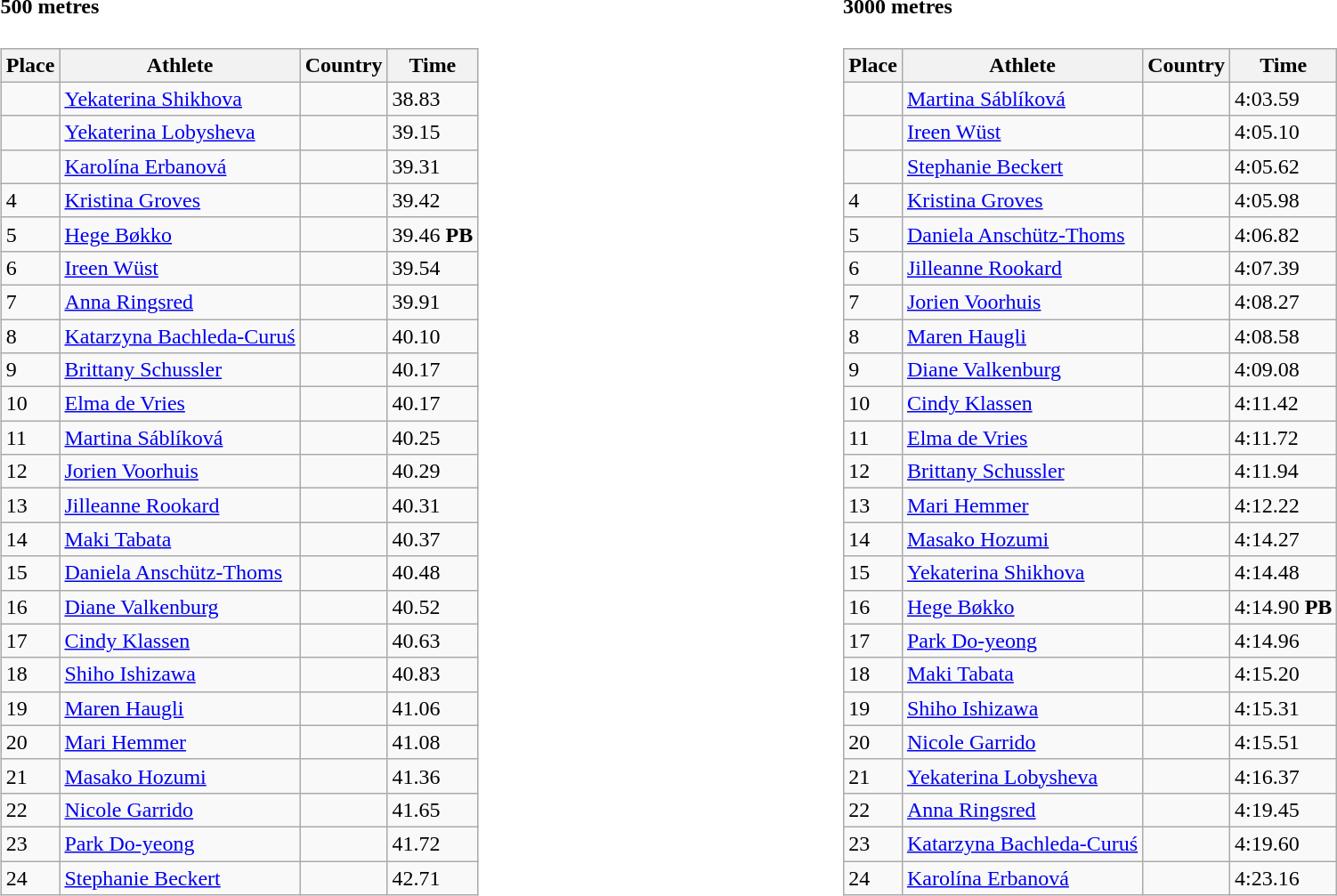<table width=100%>
<tr>
<td width=50% align=left valign=top><br><h4>500 metres</h4><table class="wikitable" border="1">
<tr>
<th>Place</th>
<th>Athlete</th>
<th>Country</th>
<th>Time</th>
</tr>
<tr>
<td></td>
<td><a href='#'>Yekaterina Shikhova</a></td>
<td></td>
<td>38.83</td>
</tr>
<tr>
<td></td>
<td><a href='#'>Yekaterina Lobysheva</a></td>
<td></td>
<td>39.15</td>
</tr>
<tr>
<td></td>
<td><a href='#'>Karolína Erbanová</a></td>
<td></td>
<td>39.31</td>
</tr>
<tr>
<td>4</td>
<td><a href='#'>Kristina Groves</a></td>
<td></td>
<td>39.42</td>
</tr>
<tr>
<td>5</td>
<td><a href='#'>Hege Bøkko</a></td>
<td></td>
<td>39.46 <strong>PB</strong></td>
</tr>
<tr>
<td>6</td>
<td><a href='#'>Ireen Wüst</a></td>
<td></td>
<td>39.54</td>
</tr>
<tr>
<td>7</td>
<td><a href='#'>Anna Ringsred</a></td>
<td></td>
<td>39.91</td>
</tr>
<tr>
<td>8</td>
<td><a href='#'>Katarzyna Bachleda-Curuś</a></td>
<td></td>
<td>40.10</td>
</tr>
<tr>
<td>9</td>
<td><a href='#'>Brittany Schussler</a></td>
<td></td>
<td>40.17</td>
</tr>
<tr>
<td>10</td>
<td><a href='#'>Elma de Vries</a></td>
<td></td>
<td>40.17</td>
</tr>
<tr>
<td>11</td>
<td><a href='#'>Martina Sáblíková</a></td>
<td></td>
<td>40.25</td>
</tr>
<tr>
<td>12</td>
<td><a href='#'>Jorien Voorhuis</a></td>
<td></td>
<td>40.29</td>
</tr>
<tr>
<td>13</td>
<td><a href='#'>Jilleanne Rookard</a></td>
<td></td>
<td>40.31</td>
</tr>
<tr>
<td>14</td>
<td><a href='#'>Maki Tabata</a></td>
<td></td>
<td>40.37</td>
</tr>
<tr>
<td>15</td>
<td><a href='#'>Daniela Anschütz-Thoms</a></td>
<td></td>
<td>40.48</td>
</tr>
<tr>
<td>16</td>
<td><a href='#'>Diane Valkenburg</a></td>
<td></td>
<td>40.52</td>
</tr>
<tr>
<td>17</td>
<td><a href='#'>Cindy Klassen</a></td>
<td></td>
<td>40.63</td>
</tr>
<tr>
<td>18</td>
<td><a href='#'>Shiho Ishizawa</a></td>
<td></td>
<td>40.83</td>
</tr>
<tr>
<td>19</td>
<td><a href='#'>Maren Haugli</a></td>
<td></td>
<td>41.06</td>
</tr>
<tr>
<td>20</td>
<td><a href='#'>Mari Hemmer</a></td>
<td></td>
<td>41.08</td>
</tr>
<tr>
<td>21</td>
<td><a href='#'>Masako Hozumi</a></td>
<td></td>
<td>41.36</td>
</tr>
<tr>
<td>22</td>
<td><a href='#'>Nicole Garrido</a></td>
<td></td>
<td>41.65</td>
</tr>
<tr>
<td>23</td>
<td><a href='#'>Park Do-yeong</a></td>
<td></td>
<td>41.72</td>
</tr>
<tr>
<td>24</td>
<td><a href='#'>Stephanie Beckert</a></td>
<td></td>
<td>42.71</td>
</tr>
</table>
</td>
<td width=50% align=left valign=top><br><h4>3000 metres</h4><table class="wikitable" border="1">
<tr>
<th>Place</th>
<th>Athlete</th>
<th>Country</th>
<th>Time</th>
</tr>
<tr>
<td></td>
<td><a href='#'>Martina Sáblíková</a></td>
<td></td>
<td>4:03.59</td>
</tr>
<tr>
<td></td>
<td><a href='#'>Ireen Wüst</a></td>
<td></td>
<td>4:05.10</td>
</tr>
<tr>
<td></td>
<td><a href='#'>Stephanie Beckert</a></td>
<td></td>
<td>4:05.62</td>
</tr>
<tr>
<td>4</td>
<td><a href='#'>Kristina Groves</a></td>
<td></td>
<td>4:05.98</td>
</tr>
<tr>
<td>5</td>
<td><a href='#'>Daniela Anschütz-Thoms</a></td>
<td></td>
<td>4:06.82</td>
</tr>
<tr>
<td>6</td>
<td><a href='#'>Jilleanne Rookard</a></td>
<td></td>
<td>4:07.39</td>
</tr>
<tr>
<td>7</td>
<td><a href='#'>Jorien Voorhuis</a></td>
<td></td>
<td>4:08.27</td>
</tr>
<tr>
<td>8</td>
<td><a href='#'>Maren Haugli</a></td>
<td></td>
<td>4:08.58</td>
</tr>
<tr>
<td>9</td>
<td><a href='#'>Diane Valkenburg</a></td>
<td></td>
<td>4:09.08</td>
</tr>
<tr>
<td>10</td>
<td><a href='#'>Cindy Klassen</a></td>
<td></td>
<td>4:11.42</td>
</tr>
<tr>
<td>11</td>
<td><a href='#'>Elma de Vries</a></td>
<td></td>
<td>4:11.72</td>
</tr>
<tr>
<td>12</td>
<td><a href='#'>Brittany Schussler</a></td>
<td></td>
<td>4:11.94</td>
</tr>
<tr>
<td>13</td>
<td><a href='#'>Mari Hemmer</a></td>
<td></td>
<td>4:12.22</td>
</tr>
<tr>
<td>14</td>
<td><a href='#'>Masako Hozumi</a></td>
<td></td>
<td>4:14.27</td>
</tr>
<tr>
<td>15</td>
<td><a href='#'>Yekaterina Shikhova</a></td>
<td></td>
<td>4:14.48</td>
</tr>
<tr>
<td>16</td>
<td><a href='#'>Hege Bøkko</a></td>
<td></td>
<td>4:14.90 <strong>PB</strong></td>
</tr>
<tr>
<td>17</td>
<td><a href='#'>Park Do-yeong</a></td>
<td></td>
<td>4:14.96</td>
</tr>
<tr>
<td>18</td>
<td><a href='#'>Maki Tabata</a></td>
<td></td>
<td>4:15.20</td>
</tr>
<tr>
<td>19</td>
<td><a href='#'>Shiho Ishizawa</a></td>
<td></td>
<td>4:15.31</td>
</tr>
<tr>
<td>20</td>
<td><a href='#'>Nicole Garrido</a></td>
<td></td>
<td>4:15.51</td>
</tr>
<tr>
<td>21</td>
<td><a href='#'>Yekaterina Lobysheva</a></td>
<td></td>
<td>4:16.37</td>
</tr>
<tr>
<td>22</td>
<td><a href='#'>Anna Ringsred</a></td>
<td></td>
<td>4:19.45</td>
</tr>
<tr>
<td>23</td>
<td><a href='#'>Katarzyna Bachleda-Curuś</a></td>
<td></td>
<td>4:19.60</td>
</tr>
<tr>
<td>24</td>
<td><a href='#'>Karolína Erbanová</a></td>
<td></td>
<td>4:23.16</td>
</tr>
</table>
</td>
</tr>
</table>
